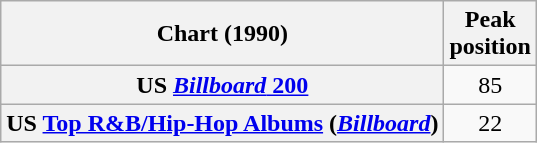<table class="wikitable sortable plainrowheaders" style="text-align:center">
<tr>
<th scope="col">Chart (1990)</th>
<th scope="col">Peak<br>position</th>
</tr>
<tr>
<th scope="row">US <a href='#'><em>Billboard</em> 200</a></th>
<td>85</td>
</tr>
<tr>
<th scope="row">US <a href='#'>Top R&B/Hip-Hop Albums</a> (<em><a href='#'>Billboard</a></em>)</th>
<td>22</td>
</tr>
</table>
